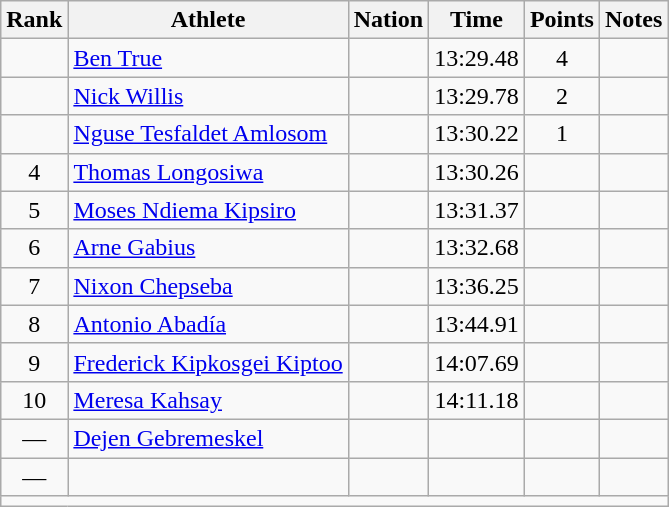<table class="wikitable mw-datatable sortable" style="text-align:center;">
<tr>
<th>Rank</th>
<th>Athlete</th>
<th>Nation</th>
<th>Time</th>
<th>Points</th>
<th>Notes</th>
</tr>
<tr>
<td></td>
<td align=left><a href='#'>Ben True</a></td>
<td align=left></td>
<td>13:29.48</td>
<td>4</td>
<td></td>
</tr>
<tr>
<td></td>
<td align=left><a href='#'>Nick Willis</a></td>
<td align=left></td>
<td>13:29.78</td>
<td>2</td>
<td></td>
</tr>
<tr>
<td></td>
<td align=left><a href='#'>Nguse Tesfaldet Amlosom</a></td>
<td align=left></td>
<td>13:30.22</td>
<td>1</td>
<td></td>
</tr>
<tr>
<td>4</td>
<td align=left><a href='#'>Thomas Longosiwa</a></td>
<td align=left></td>
<td>13:30.26</td>
<td></td>
<td></td>
</tr>
<tr>
<td>5</td>
<td align=left><a href='#'>Moses Ndiema Kipsiro</a></td>
<td align=left></td>
<td>13:31.37</td>
<td></td>
<td></td>
</tr>
<tr>
<td>6</td>
<td align=left><a href='#'>Arne Gabius</a></td>
<td align=left></td>
<td>13:32.68</td>
<td></td>
<td></td>
</tr>
<tr>
<td>7</td>
<td align=left><a href='#'>Nixon Chepseba</a></td>
<td align=left></td>
<td>13:36.25</td>
<td></td>
<td></td>
</tr>
<tr>
<td>8</td>
<td align=left><a href='#'>Antonio Abadía</a></td>
<td align=left></td>
<td>13:44.91</td>
<td></td>
<td></td>
</tr>
<tr>
<td>9</td>
<td align=left><a href='#'>Frederick Kipkosgei Kiptoo</a></td>
<td align=left></td>
<td>14:07.69</td>
<td></td>
<td></td>
</tr>
<tr>
<td>10</td>
<td align=left><a href='#'>Meresa Kahsay</a></td>
<td align=left></td>
<td>14:11.18</td>
<td></td>
<td></td>
</tr>
<tr>
<td>—</td>
<td align=left><a href='#'>Dejen Gebremeskel</a></td>
<td align=left></td>
<td></td>
<td></td>
<td></td>
</tr>
<tr>
<td>—</td>
<td align=left></td>
<td align=left></td>
<td></td>
<td></td>
<td></td>
</tr>
<tr class="sortbottom">
<td colspan=6></td>
</tr>
</table>
